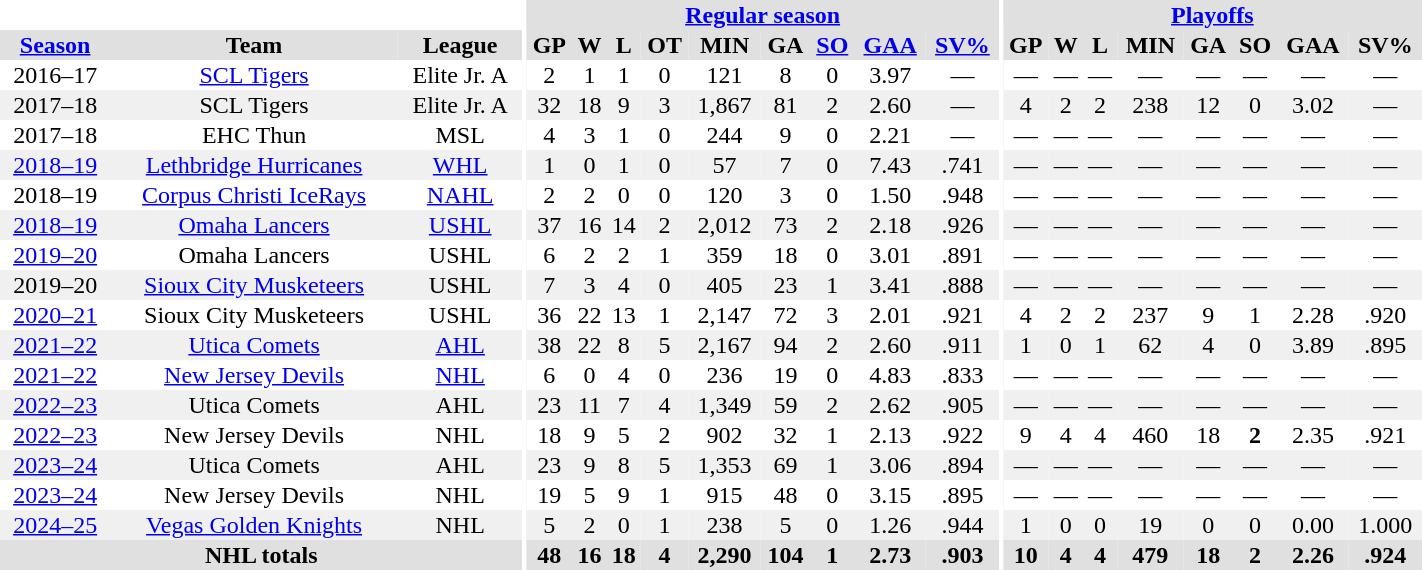<table border="0" cellpadding="1" cellspacing="0" style="text-align:center; width:75%;">
<tr bgcolor="#e0e0e0">
<th colspan="3" bgcolor="#ffffff"></th>
<th rowspan="99" bgcolor="#ffffff"></th>
<th colspan="9" bgcolor="#e0e0e0"><a href='#'>Regular season</a></th>
<th rowspan="99" bgcolor="#ffffff"></th>
<th colspan="8" bgcolor="#e0e0e0"><a href='#'>Playoffs</a></th>
</tr>
<tr bgcolor="#e0e0e0">
<th><a href='#'>Season</a></th>
<th>Team</th>
<th>League</th>
<th>GP</th>
<th>W</th>
<th>L</th>
<th>OT</th>
<th>MIN</th>
<th>GA</th>
<th><a href='#'>SO</a></th>
<th><a href='#'>GAA</a></th>
<th><a href='#'>SV%</a></th>
<th>GP</th>
<th>W</th>
<th>L</th>
<th>MIN</th>
<th>GA</th>
<th>SO</th>
<th>GAA</th>
<th>SV%</th>
</tr>
<tr>
<td>2016–17</td>
<td><a href='#'>SCL Tigers</a></td>
<td>Elite Jr. A</td>
<td>2</td>
<td>1</td>
<td>1</td>
<td>0</td>
<td>121</td>
<td>8</td>
<td>0</td>
<td>3.97</td>
<td>—</td>
<td>—</td>
<td>—</td>
<td>—</td>
<td>—</td>
<td>—</td>
<td>—</td>
<td>—</td>
<td>—</td>
</tr>
<tr bgcolor="#f0f0f0">
<td>2017–18</td>
<td>SCL Tigers</td>
<td>Elite Jr. A</td>
<td>32</td>
<td>18</td>
<td>9</td>
<td>3</td>
<td>1,867</td>
<td>81</td>
<td>2</td>
<td>2.60</td>
<td>—</td>
<td>4</td>
<td>2</td>
<td>2</td>
<td>238</td>
<td>12</td>
<td>0</td>
<td>3.02</td>
<td>—</td>
</tr>
<tr>
<td>2017–18</td>
<td>EHC Thun</td>
<td My Sports League>MSL</td>
<td>4</td>
<td>3</td>
<td>1</td>
<td>0</td>
<td>244</td>
<td>9</td>
<td>0</td>
<td>2.21</td>
<td>—</td>
<td>—</td>
<td>—</td>
<td>—</td>
<td>—</td>
<td>—</td>
<td>—</td>
<td>—</td>
<td>—</td>
</tr>
<tr bgcolor="#f0f0f0">
<td><a href='#'>2018–19</a></td>
<td><a href='#'>Lethbridge Hurricanes</a></td>
<td><a href='#'>WHL</a></td>
<td>1</td>
<td>0</td>
<td>1</td>
<td>0</td>
<td>57</td>
<td>7</td>
<td>0</td>
<td>7.43</td>
<td>.741</td>
<td>—</td>
<td>—</td>
<td>—</td>
<td>—</td>
<td>—</td>
<td>—</td>
<td>—</td>
<td>—</td>
</tr>
<tr>
<td>2018–19</td>
<td><a href='#'>Corpus Christi IceRays</a></td>
<td><a href='#'>NAHL</a></td>
<td>2</td>
<td>2</td>
<td>0</td>
<td>0</td>
<td>120</td>
<td>3</td>
<td>0</td>
<td>1.50</td>
<td>.948</td>
<td>—</td>
<td>—</td>
<td>—</td>
<td>—</td>
<td>—</td>
<td>—</td>
<td>—</td>
<td>—</td>
</tr>
<tr bgcolor="#f0f0f0">
<td><a href='#'>2018–19</a></td>
<td><a href='#'>Omaha Lancers</a></td>
<td><a href='#'>USHL</a></td>
<td>37</td>
<td>16</td>
<td>14</td>
<td>2</td>
<td>2,012</td>
<td>73</td>
<td>2</td>
<td>2.18</td>
<td>.926</td>
<td>—</td>
<td>—</td>
<td>—</td>
<td>—</td>
<td>—</td>
<td>—</td>
<td>—</td>
<td>—</td>
</tr>
<tr>
<td><a href='#'>2019–20</a></td>
<td>Omaha Lancers</td>
<td>USHL</td>
<td>6</td>
<td>2</td>
<td>2</td>
<td>1</td>
<td>359</td>
<td>18</td>
<td>0</td>
<td>3.01</td>
<td>.891</td>
<td>—</td>
<td>—</td>
<td>—</td>
<td>—</td>
<td>—</td>
<td>—</td>
<td>—</td>
<td>—</td>
</tr>
<tr bgcolor="#f0f0f0">
<td>2019–20</td>
<td><a href='#'>Sioux City Musketeers</a></td>
<td>USHL</td>
<td>7</td>
<td>3</td>
<td>4</td>
<td>0</td>
<td>405</td>
<td>23</td>
<td>1</td>
<td>3.41</td>
<td>.888</td>
<td>—</td>
<td>—</td>
<td>—</td>
<td>—</td>
<td>—</td>
<td>—</td>
<td>—</td>
<td>—</td>
</tr>
<tr>
<td><a href='#'>2020–21</a></td>
<td>Sioux City Musketeers</td>
<td>USHL</td>
<td>36</td>
<td>22</td>
<td>13</td>
<td>1</td>
<td>2,147</td>
<td>72</td>
<td>3</td>
<td>2.01</td>
<td>.921</td>
<td>4</td>
<td>2</td>
<td>2</td>
<td>237</td>
<td>9</td>
<td>1</td>
<td>2.28</td>
<td>.920</td>
</tr>
<tr bgcolor="#f0f0f0">
<td><a href='#'>2021–22</a></td>
<td><a href='#'>Utica Comets</a></td>
<td><a href='#'>AHL</a></td>
<td>38</td>
<td>22</td>
<td>8</td>
<td>5</td>
<td>2,167</td>
<td>94</td>
<td>2</td>
<td>2.60</td>
<td>.911</td>
<td>1</td>
<td>0</td>
<td>1</td>
<td>62</td>
<td>4</td>
<td>0</td>
<td>3.89</td>
<td>.895</td>
</tr>
<tr>
<td><a href='#'>2021–22</a></td>
<td><a href='#'>New Jersey Devils</a></td>
<td><a href='#'>NHL</a></td>
<td>6</td>
<td>0</td>
<td>4</td>
<td>0</td>
<td>236</td>
<td>19</td>
<td>0</td>
<td>4.83</td>
<td>.833</td>
<td>—</td>
<td>—</td>
<td>—</td>
<td>—</td>
<td>—</td>
<td>—</td>
<td>—</td>
<td>—</td>
</tr>
<tr bgcolor="#f0f0f0">
<td><a href='#'>2022–23</a></td>
<td>Utica Comets</td>
<td>AHL</td>
<td>23</td>
<td>11</td>
<td>7</td>
<td>4</td>
<td>1,349</td>
<td>59</td>
<td>2</td>
<td>2.62</td>
<td>.905</td>
<td>—</td>
<td>—</td>
<td>—</td>
<td>—</td>
<td>—</td>
<td>—</td>
<td>—</td>
<td>—</td>
</tr>
<tr>
<td><a href='#'>2022–23</a></td>
<td>New Jersey Devils</td>
<td>NHL</td>
<td>18</td>
<td>9</td>
<td>5</td>
<td>2</td>
<td>902</td>
<td>32</td>
<td>1</td>
<td>2.13</td>
<td>.922</td>
<td>9</td>
<td>4</td>
<td>4</td>
<td>460</td>
<td>18</td>
<td><strong>2</strong></td>
<td>2.35</td>
<td>.921</td>
</tr>
<tr bgcolor="f0f0f0">
<td><a href='#'>2023–24</a></td>
<td>Utica Comets</td>
<td>AHL</td>
<td>23</td>
<td>9</td>
<td>8</td>
<td>5</td>
<td>1,353</td>
<td>69</td>
<td>1</td>
<td>3.06</td>
<td>.894</td>
<td>—</td>
<td>—</td>
<td>—</td>
<td>—</td>
<td>—</td>
<td>—</td>
<td>—</td>
<td>—</td>
</tr>
<tr>
<td><a href='#'>2023–24</a></td>
<td>New Jersey Devils</td>
<td>NHL</td>
<td>19</td>
<td>5</td>
<td>9</td>
<td>1</td>
<td>915</td>
<td>48</td>
<td>0</td>
<td>3.15</td>
<td>.895</td>
<td>—</td>
<td>—</td>
<td>—</td>
<td>—</td>
<td>—</td>
<td>—</td>
<td>—</td>
<td>—</td>
</tr>
<tr bgcolor="f0f0f0">
<td><a href='#'>2024–25</a></td>
<td><a href='#'>Vegas Golden Knights</a></td>
<td>NHL</td>
<td>5</td>
<td>2</td>
<td>0</td>
<td>1</td>
<td>238</td>
<td>5</td>
<td>0</td>
<td>1.26</td>
<td>.944</td>
<td>1</td>
<td>0</td>
<td>0</td>
<td>19</td>
<td>0</td>
<td>0</td>
<td>0.00</td>
<td>1.000</td>
</tr>
<tr bgcolor="#e0e0e0">
<th colspan="3">NHL totals</th>
<th>48</th>
<th>16</th>
<th>18</th>
<th>4</th>
<th>2,290</th>
<th>104</th>
<th>1</th>
<th>2.73</th>
<th>.903</th>
<th>10</th>
<th>4</th>
<th>4</th>
<th>479</th>
<th>18</th>
<th>2</th>
<th>2.26</th>
<th>.924</th>
</tr>
</table>
